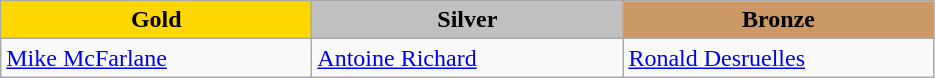<table class="wikitable" style="text-align:left">
<tr align="center">
<td width=200 bgcolor=gold><strong>Gold</strong></td>
<td width=200 bgcolor=silver><strong>Silver</strong></td>
<td width=200 bgcolor=CC9966><strong>Bronze</strong></td>
</tr>
<tr>
<td><a href='#'>Mike McFarlane</a><br><em></em></td>
<td><a href='#'>Antoine Richard</a><br><em></em></td>
<td><a href='#'>Ronald Desruelles</a><br><em></em></td>
</tr>
</table>
